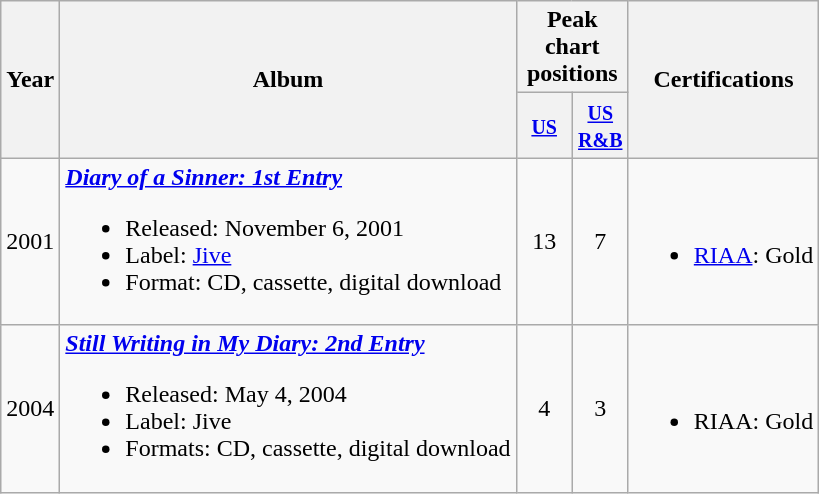<table class="wikitable">
<tr>
<th style="text-align:center;" rowspan="2">Year</th>
<th style="text-align:center;" rowspan="2">Album</th>
<th style="text-align:center;" colspan="2">Peak chart positions</th>
<th style="text-align:center;" rowspan="2">Certifications</th>
</tr>
<tr>
<th style="text-align:center; width:30px;"><small><a href='#'>US</a></small></th>
<th style="text-align:center; width:30px;"><small><a href='#'>US R&B</a></small></th>
</tr>
<tr>
<td style="text-align:center;">2001</td>
<td style="text-align:left; vertical-align:top;"><strong><em><a href='#'>Diary of a Sinner: 1st Entry</a></em></strong><br><ul><li>Released: November 6, 2001</li><li>Label: <a href='#'>Jive</a></li><li>Format: CD, cassette, digital download</li></ul></td>
<td style="text-align:center;">13</td>
<td style="text-align:center;">7</td>
<td style="text-align:center;"><br><ul><li><a href='#'>RIAA</a>: Gold</li></ul></td>
</tr>
<tr>
<td style="text-align:center;">2004</td>
<td style="text-align:left; vertical-align:top;"><strong><em><a href='#'>Still Writing in My Diary: 2nd Entry</a></em></strong><br><ul><li>Released: May 4, 2004</li><li>Label: Jive</li><li>Formats: CD, cassette, digital download</li></ul></td>
<td style="text-align:center;">4</td>
<td style="text-align:center;">3</td>
<td style="text-align:center;"><br><ul><li>RIAA: Gold</li></ul></td>
</tr>
</table>
